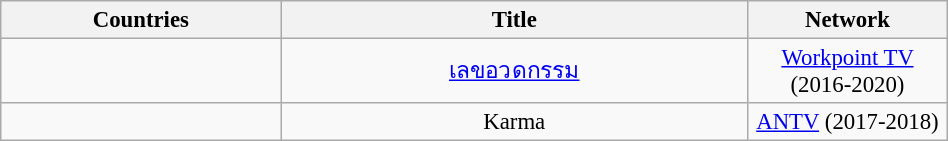<table class="wikitable" style="text-align:center; font-size:95%; line-height:18px; width:50%;">
<tr>
<th width="15%">Countries</th>
<th width="25%">Title</th>
<th width="10%">Network</th>
</tr>
<tr>
<td align="left"><strong></strong></td>
<td><a href='#'>เลขอวดกรรม</a></td>
<td><a href='#'>Workpoint TV</a> (2016-2020)</td>
</tr>
<tr>
<td align="left"><strong></strong></td>
<td>Karma</td>
<td><a href='#'>ANTV</a> (2017-2018)</td>
</tr>
</table>
